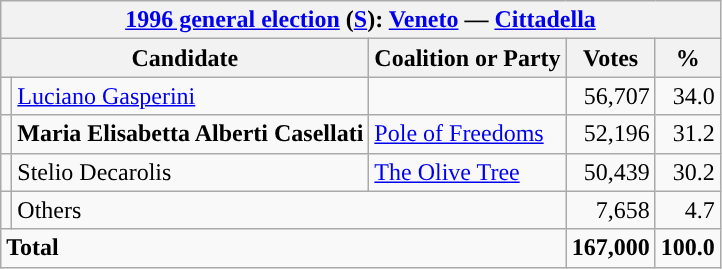<table class=wikitable style=text-align:right>
<tr>
<th colspan=5><a href='#'>1996 general election</a> (<a href='#'>S</a>): <a href='#'>Veneto</a> — <a href='#'>Cittadella</a></th>
</tr>
<tr>
<th colspan=2>Candidate</th>
<th>Coalition or Party</th>
<th>Votes</th>
<th>%</th>
</tr>
<tr>
<td></td>
<td align=left><a href='#'>Luciano Gasperini</a></td>
<td align=left></td>
<td>56,707</td>
<td>34.0</td>
</tr>
<tr>
<td></td>
<td align=left><strong>Maria Elisabetta Alberti Casellati</strong></td>
<td align=left><a href='#'>Pole of Freedoms</a></td>
<td>52,196</td>
<td>31.2</td>
</tr>
<tr>
<td></td>
<td align=left>Stelio Decarolis</td>
<td align=left><a href='#'>The Olive Tree</a></td>
<td>50,439</td>
<td>30.2</td>
</tr>
<tr>
<td></td>
<td align=left colspan=2>Others</td>
<td>7,658</td>
<td>4.7</td>
</tr>
<tr>
<td align=left colspan=3><strong>Total</strong></td>
<td><strong>167,000</strong></td>
<td><strong>100.0</strong></td>
</tr>
</table>
